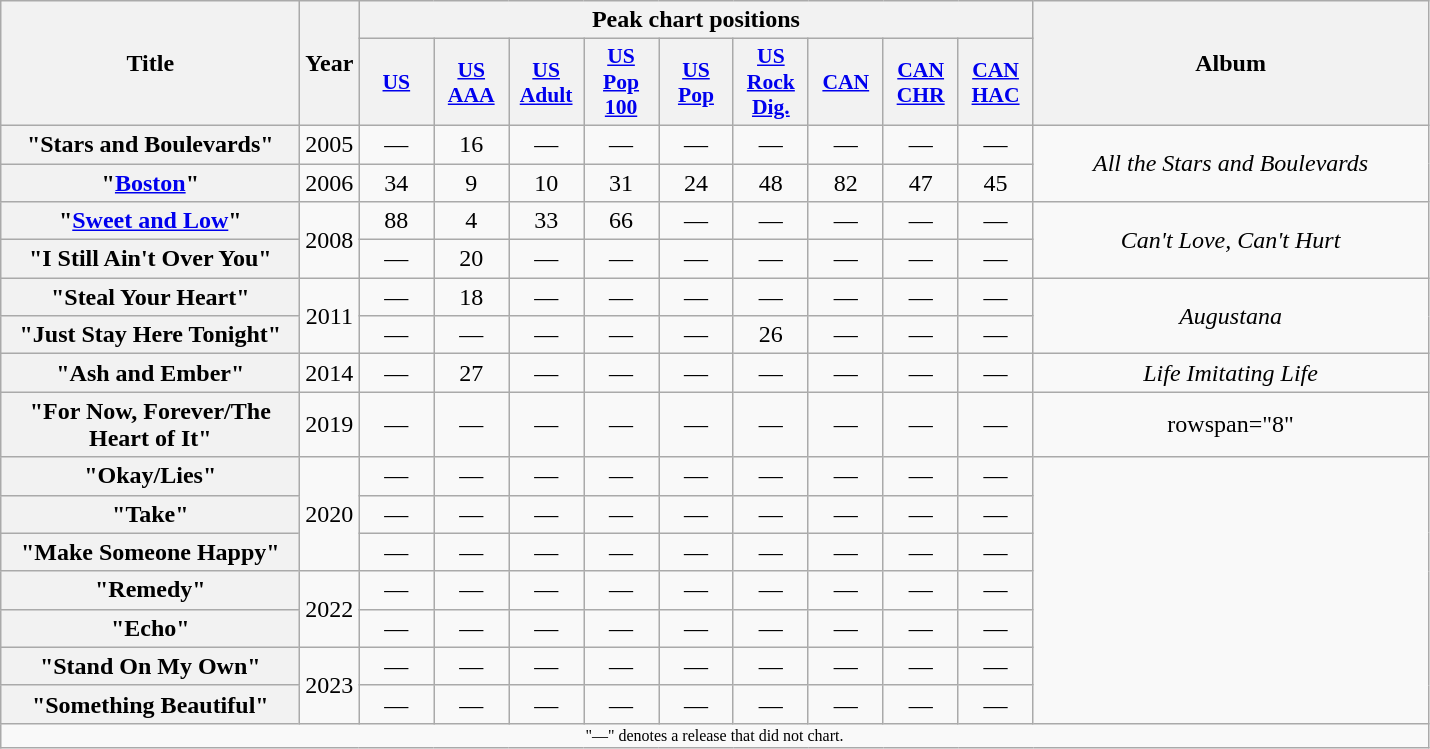<table class="wikitable plainrowheaders" style="text-align:center;">
<tr>
<th scope="col" rowspan="2" style="width:12em;">Title</th>
<th scope="col" rowspan="2" style="width:1em;">Year</th>
<th scope="col" colspan="9">Peak chart positions</th>
<th scope="col" rowspan="2" style="width:16em;">Album</th>
</tr>
<tr>
<th style="width:3em;font-size:90%"><a href='#'>US</a><br></th>
<th style="width:3em;font-size:90%"><a href='#'>US<br>AAA</a><br></th>
<th style="width:3em;font-size:90%"><a href='#'>US<br>Adult</a><br></th>
<th style="width:3em;font-size:90%"><a href='#'>US<br>Pop 100</a><br></th>
<th style="width:3em;font-size:90%"><a href='#'>US<br>Pop</a><br></th>
<th style="width:3em;font-size:90%"><a href='#'>US<br>Rock Dig.</a><br></th>
<th style="width:3em;font-size:90%"><a href='#'>CAN</a><br></th>
<th style="width:3em;font-size:90%"><a href='#'>CAN<br>CHR</a><br></th>
<th style="width:3em;font-size:90%"><a href='#'>CAN<br>HAC</a><br></th>
</tr>
<tr>
<th scope="row">"Stars and Boulevards"</th>
<td>2005</td>
<td>—</td>
<td>16</td>
<td>—</td>
<td>—</td>
<td>—</td>
<td>—</td>
<td>—</td>
<td>—</td>
<td>—</td>
<td rowspan="2"><em>All the Stars and Boulevards</em></td>
</tr>
<tr>
<th scope="row">"<a href='#'>Boston</a>"</th>
<td>2006</td>
<td>34</td>
<td>9</td>
<td>10</td>
<td>31</td>
<td>24</td>
<td>48</td>
<td>82</td>
<td>47</td>
<td>45</td>
</tr>
<tr>
<th scope="row">"<a href='#'>Sweet and Low</a>"</th>
<td rowspan="2">2008</td>
<td>88</td>
<td>4</td>
<td>33</td>
<td>66</td>
<td>—</td>
<td>—</td>
<td>—</td>
<td>—</td>
<td>—</td>
<td rowspan="2"><em>Can't Love, Can't Hurt</em></td>
</tr>
<tr>
<th scope="row">"I Still Ain't Over You"</th>
<td>—</td>
<td>20</td>
<td>—</td>
<td>—</td>
<td>—</td>
<td>—</td>
<td>—</td>
<td>—</td>
<td>—</td>
</tr>
<tr>
<th scope="row">"Steal Your Heart"</th>
<td rowspan="2">2011</td>
<td>—</td>
<td>18</td>
<td>—</td>
<td>—</td>
<td>—</td>
<td>—</td>
<td>—</td>
<td>—</td>
<td>—</td>
<td rowspan="2"><em>Augustana</em></td>
</tr>
<tr>
<th scope="row">"Just Stay Here Tonight"</th>
<td>—</td>
<td>—</td>
<td>—</td>
<td>—</td>
<td>—</td>
<td>26</td>
<td>—</td>
<td>—</td>
<td>—</td>
</tr>
<tr>
<th scope="row">"Ash and Ember"</th>
<td>2014</td>
<td>—</td>
<td>27</td>
<td>—</td>
<td>—</td>
<td>—</td>
<td>—</td>
<td>—</td>
<td>—</td>
<td>—</td>
<td><em>Life Imitating Life</em></td>
</tr>
<tr>
<th scope="row">"For Now, Forever/The Heart of It"</th>
<td>2019</td>
<td>—</td>
<td>—</td>
<td>—</td>
<td>—</td>
<td>—</td>
<td>—</td>
<td>—</td>
<td>—</td>
<td>—</td>
<td>rowspan="8" </td>
</tr>
<tr>
<th scope="row">"Okay/Lies"</th>
<td rowspan="3">2020</td>
<td>—</td>
<td>—</td>
<td>—</td>
<td>—</td>
<td>—</td>
<td>—</td>
<td>—</td>
<td>—</td>
<td>—</td>
</tr>
<tr>
<th scope="row">"Take"</th>
<td>—</td>
<td>—</td>
<td>—</td>
<td>—</td>
<td>—</td>
<td>—</td>
<td>—</td>
<td>—</td>
<td>—</td>
</tr>
<tr>
<th scope="row">"Make Someone Happy"</th>
<td>—</td>
<td>—</td>
<td>—</td>
<td>—</td>
<td>—</td>
<td>—</td>
<td>—</td>
<td>—</td>
<td>—</td>
</tr>
<tr>
<th scope="row">"Remedy"</th>
<td rowspan="2">2022</td>
<td>—</td>
<td>—</td>
<td>—</td>
<td>—</td>
<td>—</td>
<td>—</td>
<td>—</td>
<td>—</td>
<td>—</td>
</tr>
<tr>
<th scope="row">"Echo"<br></th>
<td>—</td>
<td>—</td>
<td>—</td>
<td>—</td>
<td>—</td>
<td>—</td>
<td>—</td>
<td>—</td>
<td>—</td>
</tr>
<tr>
<th scope="row">"Stand On My Own"</th>
<td rowspan="2">2023</td>
<td>—</td>
<td>—</td>
<td>—</td>
<td>—</td>
<td>—</td>
<td>—</td>
<td>—</td>
<td>—</td>
<td>—</td>
</tr>
<tr>
<th scope="row">"Something Beautiful"</th>
<td>—</td>
<td>—</td>
<td>—</td>
<td>—</td>
<td>—</td>
<td>—</td>
<td>—</td>
<td>—</td>
<td>—</td>
</tr>
<tr>
<td colspan="12" style="text-align:center; font-size:8pt;">"—" denotes a release that did not chart.</td>
</tr>
</table>
